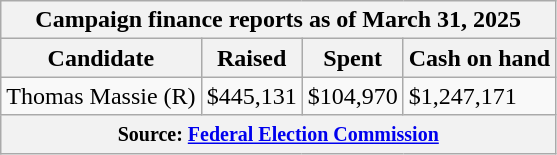<table class="wikitable sortable">
<tr>
<th colspan=4>Campaign finance reports as of March 31, 2025</th>
</tr>
<tr style="text-align:center;">
<th>Candidate</th>
<th>Raised</th>
<th>Spent</th>
<th>Cash on hand</th>
</tr>
<tr>
<td>Thomas Massie (R)</td>
<td>$445,131</td>
<td>$104,970</td>
<td>$1,247,171</td>
</tr>
<tr>
<th colspan="4"><small>Source: <a href='#'>Federal Election Commission</a></small></th>
</tr>
</table>
